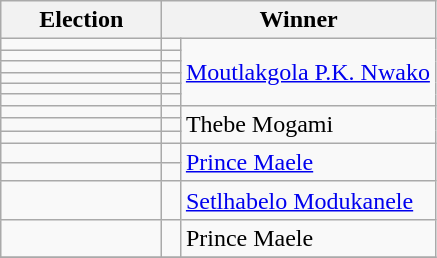<table class=wikitable>
<tr>
<th width=100>Election</th>
<th width=175 colspan=2>Winner</th>
</tr>
<tr>
<td></td>
<td bgcolor=></td>
<td rowspan=6><a href='#'>Moutlakgola P.K. Nwako</a></td>
</tr>
<tr>
<td></td>
<td width=5 bgcolor=></td>
</tr>
<tr>
<td></td>
<td width=5 bgcolor=></td>
</tr>
<tr>
<td></td>
<td width=5 bgcolor=></td>
</tr>
<tr>
<td></td>
<td width=5 bgcolor=></td>
</tr>
<tr>
<td></td>
<td bgcolor=></td>
</tr>
<tr>
<td></td>
<td bgcolor=></td>
<td rowspan=3>Thebe Mogami</td>
</tr>
<tr>
<td></td>
<td bgcolor=></td>
</tr>
<tr>
<td></td>
<td width=5 bgcolor=></td>
</tr>
<tr>
<td></td>
<td bgcolor=></td>
<td rowspan=2><a href='#'>Prince Maele</a></td>
</tr>
<tr>
<td></td>
<td bgcolor=></td>
</tr>
<tr>
<td></td>
<td bgcolor=></td>
<td><a href='#'>Setlhabelo Modukanele</a></td>
</tr>
<tr>
<td></td>
<td bgcolor=></td>
<td>Prince Maele</td>
</tr>
<tr>
</tr>
</table>
